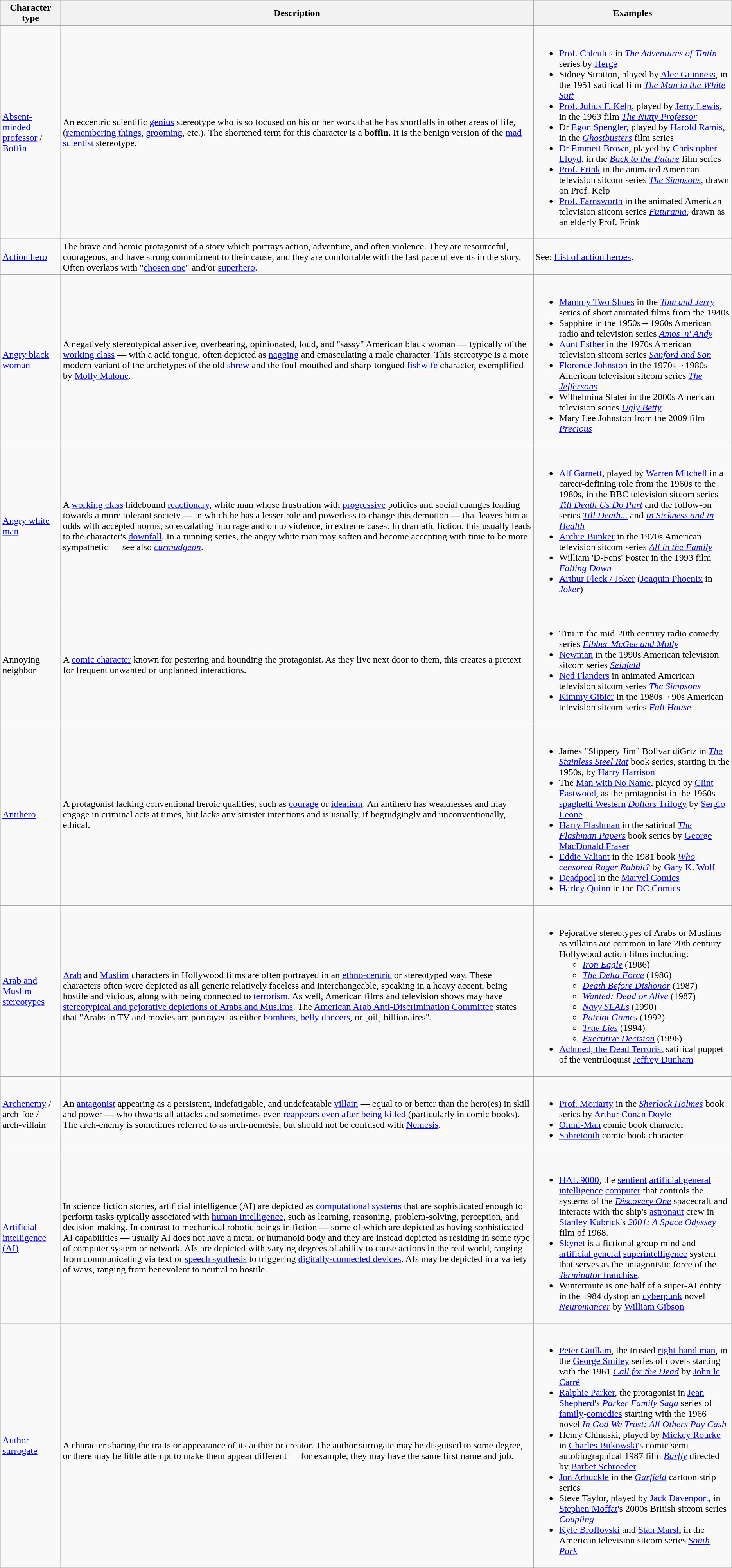<table class="wikitable">
<tr>
<th>Character type</th>
<th>Description</th>
<th>Examples</th>
</tr>
<tr>
<td><a href='#'>Absent-minded professor</a> / <a href='#'>Boffin</a></td>
<td>An eccentric scientific <a href='#'>genius</a> stereotype who is so focused on his or her work that he has shortfalls in other areas of life, (<a href='#'>remembering things</a>, <a href='#'>grooming</a>, etc.). The shortened term for this character is a <strong>boffin</strong>. It is the benign version of the <a href='#'>mad scientist</a> stereotype.</td>
<td><br><ul><li><a href='#'>Prof. Calculus</a> in <em><a href='#'>The Adventures of Tintin</a></em> series by <a href='#'>Hergé</a></li><li>Sidney Stratton, played by <a href='#'>Alec Guinness</a>, in the 1951 satirical film <em><a href='#'>The Man in the White Suit</a></em></li><li><a href='#'>Prof. Julius F. Kelp</a>, played by <a href='#'>Jerry Lewis</a>, in the 1963 film <em><a href='#'>The Nutty Professor</a></em></li><li>Dr <a href='#'>Egon Spengler</a>, played by <a href='#'>Harold Ramis</a>, in the <em><a href='#'>Ghostbusters</a></em> film series</li><li><a href='#'>Dr Emmett Brown</a>, played by <a href='#'>Christopher Lloyd</a>, in the <em><a href='#'>Back to the Future</a></em> film series</li><li><a href='#'>Prof. Frink</a> in the animated American television sitcom series <em><a href='#'>The Simpsons</a></em>, drawn on Prof. Kelp</li><li><a href='#'>Prof. Farnsworth</a> in the animated American television sitcom series <em><a href='#'>Futurama</a></em>, drawn as an elderly Prof. Frink</li></ul></td>
</tr>
<tr>
<td><a href='#'>Action hero</a></td>
<td>The brave and heroic protagonist of a story which portrays action, adventure, and often violence.  They are resourceful, courageous, and have strong commitment to their cause, and they are comfortable with the fast pace of events in the story. Often overlaps with "<a href='#'>chosen one</a>" and/or <a href='#'>superhero</a>.</td>
<td>See: <a href='#'>List of action heroes</a>.</td>
</tr>
<tr>
<td><a href='#'>Angry black woman</a></td>
<td>A negatively stereotypical assertive, overbearing, opinionated, loud, and "sassy" American black woman — typically of the <a href='#'>working class</a> — with a acid tongue, often depicted as <a href='#'>nagging</a> and emasculating a male character. This stereotype is a more modern variant of the archetypes of the old <a href='#'>shrew</a> and the foul-mouthed and sharp-tongued <a href='#'>fishwife</a> character, exemplified by <a href='#'>Molly Malone</a>.</td>
<td><br><ul><li><a href='#'>Mammy Two Shoes</a> in the <em><a href='#'>Tom and Jerry</a></em> series of short animated films from the 1940s</li><li>Sapphire in the 1950s→1960s American radio and television series <em><a href='#'>Amos 'n' Andy</a></em></li><li><a href='#'>Aunt Esther</a> in the 1970s American television sitcom series <em><a href='#'>Sanford and Son</a></em></li><li><a href='#'>Florence Johnston</a> in the 1970s→1980s American television sitcom series <em><a href='#'>The Jeffersons</a></em></li><li>Wilhelmina Slater in the 2000s American television series <em><a href='#'>Ugly Betty</a></em></li><li>Mary Lee Johnston from the 2009 film <em><a href='#'>Precious</a></em></li></ul></td>
</tr>
<tr>
<td><a href='#'>Angry white man</a></td>
<td>A <a href='#'>working class</a> hidebound <a href='#'>reactionary</a>, white man whose frustration with <a href='#'>progressive</a> policies and social changes leading towards a more tolerant society — in which he has a lesser role and powerless to change this demotion — that leaves him at odds with accepted norms, so escalating into rage and on to violence, in extreme cases. In dramatic fiction, this usually leads to the character's <a href='#'>downfall</a>. In a running series, the angry white man may soften and become accepting with time to be more sympathetic — see also <em><a href='#'>curmudgeon</a></em>.</td>
<td><br><ul><li><a href='#'>Alf Garnett</a>, played by <a href='#'>Warren Mitchell</a> in a career-defining role from the 1960s to the 1980s, in the BBC television sitcom series <em><a href='#'>Till Death Us Do Part</a></em> and the follow-on series <em><a href='#'>Till Death...</a></em> and <em><a href='#'>In Sickness and in Health</a></em></li><li><a href='#'>Archie Bunker</a> in the 1970s American television sitcom series <em><a href='#'>All in the Family</a></em></li><li>William 'D-Fens' Foster in the 1993 film <em><a href='#'>Falling Down</a></em></li><li><a href='#'>Arthur Fleck / Joker</a> (<a href='#'>Joaquin Phoenix</a> in <em><a href='#'>Joker</a></em>)</li></ul></td>
</tr>
<tr>
<td>Annoying neighbor</td>
<td>A <a href='#'>comic character</a> known for pestering and hounding the protagonist. As they live next door to them, this creates a pretext for frequent unwanted or unplanned interactions.</td>
<td><br><ul><li>Tini in the mid-20th century radio comedy series <em><a href='#'>Fibber McGee and Molly</a></em></li><li><a href='#'>Newman</a> in the 1990s American television sitcom series <em><a href='#'>Seinfeld</a></em></li><li><a href='#'>Ned Flanders</a> in animated American television sitcom series <em><a href='#'>The Simpsons</a></em></li><li><a href='#'>Kimmy Gibler</a> in the 1980s→90s American television sitcom series <em><a href='#'>Full House</a></em></li></ul></td>
</tr>
<tr>
<td><a href='#'>Antihero</a></td>
<td>A protagonist lacking conventional heroic qualities, such as <a href='#'>courage</a> or <a href='#'>idealism</a>. An antihero has weaknesses and may engage in criminal acts at times, but lacks any sinister intentions and is usually, if begrudgingly and unconventionally, ethical.</td>
<td><br><ul><li>James "Slippery Jim" Bolivar diGriz in <em><a href='#'>The Stainless Steel Rat</a></em> book series, starting in the 1950s, by <a href='#'>Harry Harrison</a></li><li>The <a href='#'>Man with No Name</a>, played by <a href='#'>Clint Eastwood</a>, as the protagonist in the 1960s <a href='#'>spaghetti Western</a> <a href='#'><em>Dollars</em> Trilogy</a> by <a href='#'>Sergio Leone</a></li><li><a href='#'>Harry Flashman</a> in the satirical <em><a href='#'>The Flashman Papers</a></em> book series by <a href='#'>George MacDonald Fraser</a></li><li><a href='#'>Eddie Valiant</a> in the 1981 book <em><a href='#'>Who censored Roger Rabbit?</a></em> by <a href='#'>Gary K. Wolf</a></li><li><a href='#'>Deadpool</a> in the <a href='#'>Marvel Comics</a></li><li><a href='#'>Harley Quinn</a> in the <a href='#'>DC Comics</a></li></ul></td>
</tr>
<tr>
<td><a href='#'>Arab and Muslim stereotypes</a></td>
<td><br><a href='#'>Arab</a> and <a href='#'>Muslim</a> characters in Hollywood films are often portrayed in an <a href='#'>ethno-centric</a> or stereotyped way. These characters often were depicted as all generic relatively faceless and interchangeable, speaking in a heavy accent, being hostile and vicious, along with being connected to <a href='#'>terrorism</a>. As well, American films and television shows may have <a href='#'>stereotypical and pejorative depictions of Arabs and Muslims</a>. The <a href='#'>American Arab Anti-Discrimination Committee</a> states that "Arabs in TV and movies are portrayed as either <a href='#'>bombers</a>, <a href='#'>belly dancers</a>, or [oil] billionaires".</td>
<td><br><ul><li>Pejorative stereotypes of Arabs or Muslims as villains are common in late 20th century Hollywood action films including:<ul><li><em><a href='#'>Iron Eagle</a></em> (1986)</li><li><em><a href='#'>The Delta Force</a></em> (1986)</li><li><em><a href='#'>Death Before Dishonor</a></em> (1987)</li><li><em><a href='#'>Wanted: Dead or Alive</a></em> (1987)</li><li><em><a href='#'>Navy SEALs</a></em> (1990)</li><li><em><a href='#'>Patriot Games</a></em> (1992)</li><li><em><a href='#'>True Lies</a></em> (1994)</li><li><em><a href='#'>Executive Decision</a></em> (1996)</li></ul></li><li><a href='#'>Achmed, the Dead Terrorist</a> satirical puppet of the ventriloquist <a href='#'>Jeffrey Dunham</a></li></ul></td>
</tr>
<tr>
<td><a href='#'>Archenemy</a> / arch-foe / arch-villain</td>
<td>An <a href='#'>antagonist</a> appearing as a persistent, indefatigable, and undefeatable <a href='#'>villain</a> — equal to or better than the hero(es) in skill and power — who thwarts all attacks and sometimes even <a href='#'>reappears even after being killed</a> (particularly in comic books). The arch-enemy is sometimes referred to as arch-nemesis, but should not be confused with <a href='#'>Nemesis</a>.</td>
<td><br><ul><li><a href='#'>Prof. Moriarty</a> in the <em><a href='#'>Sherlock Holmes</a></em> book series by <a href='#'>Arthur Conan Doyle</a></li><li><a href='#'>Omni-Man</a> comic book character</li><li><a href='#'>Sabretooth</a> comic book character</li></ul></td>
</tr>
<tr>
<td><a href='#'>Artificial intelligence (AI)</a></td>
<td>In science fiction stories, artificial intelligence (AI) are depicted as <a href='#'>computational systems</a> that are sophisticated enough to perform tasks typically associated with <a href='#'>human intelligence</a>, such as learning, reasoning, problem-solving, perception, and decision-making. In contrast to mechanical robotic beings in fiction — some of which are depicted as having sophisticated AI capabilities — usually AI does not have a metal or humanoid body and they are instead depicted as residing in some type of computer system or network. AIs are depicted with varying degrees of ability to cause actions in the real world, ranging from communicating via text or <a href='#'>speech synthesis</a> to triggering <a href='#'>digitally-connected devices</a>. AIs may be depicted in a variety of ways, ranging from benevolent to neutral to hostile.</td>
<td><br><ul><li><a href='#'>HAL 9000</a>, the <a href='#'>sentient</a> <a href='#'>artificial general intelligence</a> <a href='#'>computer</a> that controls the systems of the <em><a href='#'>Discovery One</a></em> spacecraft and interacts with the ship's <a href='#'>astronaut</a> crew in <a href='#'>Stanley Kubrick</a>'s <em><a href='#'>2001: A Space Odyssey</a></em> film of 1968.</li><li><a href='#'>Skynet</a> is a fictional group mind and <a href='#'>artificial general</a> <a href='#'>superintelligence</a> system that serves as the antagonistic force of the <a href='#'><em>Terminator</em> franchise</a>.</li><li>Wintermute is one half of a super-AI entity in the 1984 dystopian <a href='#'>cyberpunk</a> novel <em><a href='#'>Neuromancer</a></em> by <a href='#'>William Gibson</a></li></ul></td>
</tr>
<tr>
<td><a href='#'>Author surrogate</a></td>
<td><br>A character sharing the traits or appearance of its author or creator. The author surrogate may be disguised to some degree, or there may be little attempt to make them appear different — for example, they may have the same first name and job.</td>
<td><br><ul><li><a href='#'>Peter Guillam</a>, the trusted <a href='#'>right-hand man</a>, in the <a href='#'>George Smiley</a> series of novels starting with the 1961 <em><a href='#'>Call for the Dead</a></em> by <a href='#'>John le Carré</a></li><li><a href='#'>Ralphie Parker</a>, the protagonist in <a href='#'>Jean Shepherd</a>'s <em><a href='#'>Parker Family Saga</a></em> series of <a href='#'>family</a>-<a href='#'>comedies</a> starting with the 1966 novel <em><a href='#'>In God We Trust: All Others Pay Cash</a></em></li><li>Henry Chinaski, played by <a href='#'>Mickey Rourke</a> in <a href='#'>Charles Bukowski</a>'s comic semi-autobiographical 1987 film <em><a href='#'>Barfly</a></em> directed by <a href='#'>Barbet Schroeder</a></li><li><a href='#'>Jon Arbuckle</a> in the <em><a href='#'>Garfield</a></em> cartoon strip series</li><li>Steve Taylor, played by <a href='#'>Jack Davenport</a>, in <a href='#'>Stephen Moffat</a>'s 2000s British sitcom series <a href='#'><em>Coupling</em></a></li><li><a href='#'>Kyle Broflovski</a> and <a href='#'>Stan Marsh</a> in the American television sitcom series <em><a href='#'>South Park</a></em></li></ul></td>
</tr>
</table>
